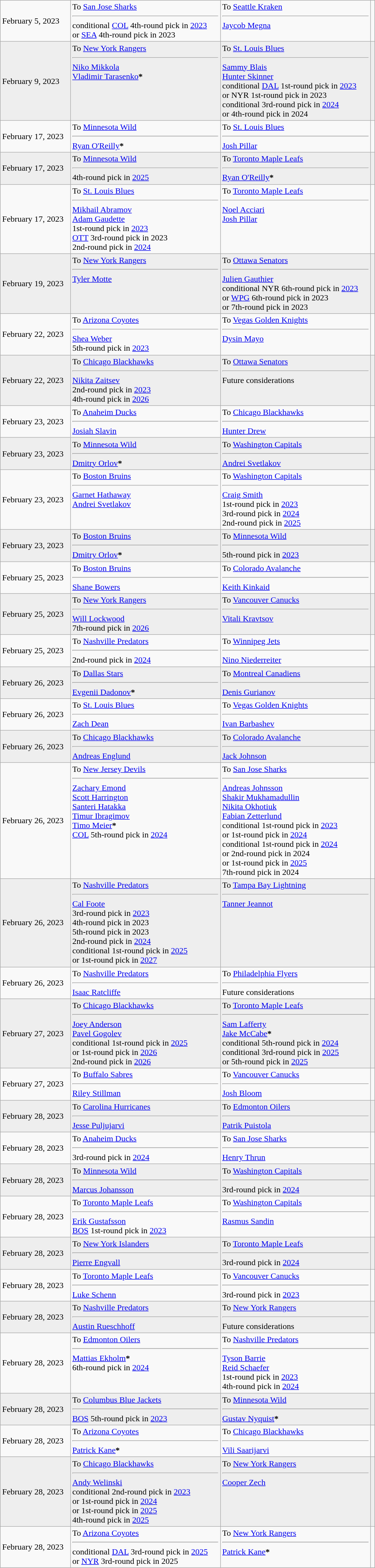<table cellspacing=0 class="wikitable" style="border:1px solid #999999; width:720px;">
<tr>
<td>February 5, 2023</td>
<td valign="top">To <a href='#'>San Jose Sharks</a><hr><span>conditional</span> <a href='#'>COL</a> 4th-round pick in <a href='#'>2023</a><br>or  <a href='#'>SEA</a> 4th-round pick in 2023</td>
<td valign="top">To <a href='#'>Seattle Kraken</a><hr><a href='#'>Jaycob Megna</a></td>
<td></td>
</tr>
<tr bgcolor="eeeeee">
<td>February 9, 2023</td>
<td valign="top">To <a href='#'>New York Rangers</a><hr><a href='#'>Niko Mikkola</a><br><a href='#'>Vladimir Tarasenko</a><span><strong>*</strong></span></td>
<td valign="top">To <a href='#'>St. Louis Blues</a><hr><a href='#'>Sammy Blais</a><br><a href='#'>Hunter Skinner</a><br><span>conditional</span> <a href='#'>DAL</a> 1st-round pick in <a href='#'>2023</a><br>or  NYR 1st-round pick in 2023<br><span>conditional</span> 3rd-round pick in <a href='#'>2024</a><br>or  4th-round pick in 2024</td>
<td></td>
</tr>
<tr>
<td>February 17, 2023</td>
<td valign="top">To <a href='#'>Minnesota Wild</a><hr><a href='#'>Ryan O'Reilly</a><span><strong>*</strong></span></td>
<td valign="top">To <a href='#'>St. Louis Blues</a><hr><a href='#'>Josh Pillar</a></td>
<td></td>
</tr>
<tr bgcolor="eeeeee">
<td>February 17, 2023</td>
<td valign="top">To <a href='#'>Minnesota Wild</a><hr>4th-round pick in <a href='#'>2025</a></td>
<td valign="top">To <a href='#'>Toronto Maple Leafs</a><hr><a href='#'>Ryan O'Reilly</a><span><strong>*</strong></span></td>
<td></td>
</tr>
<tr>
<td>February 17, 2023</td>
<td valign="top">To <a href='#'>St. Louis Blues</a><hr><a href='#'>Mikhail Abramov</a><br><a href='#'>Adam Gaudette</a><br>1st-round pick in <a href='#'>2023</a><br><a href='#'>OTT</a> 3rd-round pick in 2023<br>2nd-round pick in <a href='#'>2024</a></td>
<td valign="top">To <a href='#'>Toronto Maple Leafs</a><hr><a href='#'>Noel Acciari</a><br><a href='#'>Josh Pillar</a></td>
<td></td>
</tr>
<tr bgcolor="eeeeee">
<td>February 19, 2023</td>
<td valign="top">To <a href='#'>New York Rangers</a><hr><a href='#'>Tyler Motte</a></td>
<td valign="top">To <a href='#'>Ottawa Senators</a><hr><a href='#'>Julien Gauthier</a><br><span>conditional</span> NYR 6th-round pick in <a href='#'>2023</a><br>or  <a href='#'>WPG</a> 6th-round pick in 2023<br>or  7th-round pick in 2023</td>
<td></td>
</tr>
<tr>
<td>February 22, 2023</td>
<td valign="top">To <a href='#'>Arizona Coyotes</a><hr><a href='#'>Shea Weber</a><br>5th-round pick in <a href='#'>2023</a></td>
<td valign="top">To <a href='#'>Vegas Golden Knights</a><hr><a href='#'>Dysin Mayo</a></td>
<td></td>
</tr>
<tr bgcolor="eeeeee">
<td>February 22, 2023</td>
<td valign="top">To <a href='#'>Chicago Blackhawks</a><hr><a href='#'>Nikita Zaitsev</a><br>2nd-round pick in <a href='#'>2023</a><br>4th-round pick in <a href='#'>2026</a></td>
<td valign="top">To <a href='#'>Ottawa Senators</a><hr><span>Future considerations</span></td>
<td></td>
</tr>
<tr>
<td>February 23, 2023</td>
<td valign="top">To <a href='#'>Anaheim Ducks</a><hr><a href='#'>Josiah Slavin</a></td>
<td valign="top">To <a href='#'>Chicago Blackhawks</a><hr><a href='#'>Hunter Drew</a></td>
<td></td>
</tr>
<tr bgcolor="eeeeee">
<td>February 23, 2023</td>
<td valign="top">To <a href='#'>Minnesota Wild</a><hr><a href='#'>Dmitry Orlov</a><span><strong>*</strong></span></td>
<td valign="top">To <a href='#'>Washington Capitals</a><hr><a href='#'>Andrei Svetlakov</a></td>
<td></td>
</tr>
<tr>
<td>February 23, 2023</td>
<td valign="top">To <a href='#'>Boston Bruins</a><hr><a href='#'>Garnet Hathaway</a><br><a href='#'>Andrei Svetlakov</a></td>
<td valign="top">To <a href='#'>Washington Capitals</a><hr><a href='#'>Craig Smith</a><br>1st-round pick in <a href='#'>2023</a><br>3rd-round pick in <a href='#'>2024</a><br>2nd-round pick in <a href='#'>2025</a></td>
<td></td>
</tr>
<tr bgcolor="eeeeee">
<td>February 23, 2023</td>
<td valign="top">To <a href='#'>Boston Bruins</a><hr><a href='#'>Dmitry Orlov</a><span><strong>*</strong></span></td>
<td valign="top">To <a href='#'>Minnesota Wild</a><hr>5th-round pick in <a href='#'>2023</a></td>
<td></td>
</tr>
<tr>
<td>February 25, 2023</td>
<td valign="top">To <a href='#'>Boston Bruins</a><hr><a href='#'>Shane Bowers</a></td>
<td valign="top">To <a href='#'>Colorado Avalanche</a><hr><a href='#'>Keith Kinkaid</a></td>
<td></td>
</tr>
<tr bgcolor="eeeeee">
<td>February 25, 2023</td>
<td valign="top">To <a href='#'>New York Rangers</a><hr><a href='#'>Will Lockwood</a><br>7th-round pick in <a href='#'>2026</a></td>
<td valign="top">To <a href='#'>Vancouver Canucks</a><hr><a href='#'>Vitali Kravtsov</a></td>
<td></td>
</tr>
<tr>
<td>February 25, 2023</td>
<td valign="top">To <a href='#'>Nashville Predators</a><hr>2nd-round pick in <a href='#'>2024</a></td>
<td valign="top">To <a href='#'>Winnipeg Jets</a><hr><a href='#'>Nino Niederreiter</a></td>
<td></td>
</tr>
<tr bgcolor="eeeeee">
<td>February 26, 2023</td>
<td valign="top">To <a href='#'>Dallas Stars</a><hr><a href='#'>Evgenii Dadonov</a><span><strong>*</strong></span></td>
<td valign="top">To <a href='#'>Montreal Canadiens</a><hr><a href='#'>Denis Gurianov</a></td>
<td></td>
</tr>
<tr>
<td>February 26, 2023</td>
<td valign="top">To <a href='#'>St. Louis Blues</a><hr><a href='#'>Zach Dean</a></td>
<td valign="top">To <a href='#'>Vegas Golden Knights</a><hr><a href='#'>Ivan Barbashev</a></td>
<td></td>
</tr>
<tr bgcolor="eeeeee">
<td>February 26, 2023</td>
<td valign="top">To <a href='#'>Chicago Blackhawks</a><hr><a href='#'>Andreas Englund</a></td>
<td valign="top">To <a href='#'>Colorado Avalanche</a><hr><a href='#'>Jack Johnson</a></td>
<td></td>
</tr>
<tr>
<td>February 26, 2023</td>
<td valign="top">To <a href='#'>New Jersey Devils</a><hr><a href='#'>Zachary Emond</a><br><a href='#'>Scott Harrington</a><br><a href='#'>Santeri Hatakka</a><br><a href='#'>Timur Ibragimov</a><br><a href='#'>Timo Meier</a><span><strong>*</strong></span><br><a href='#'>COL</a> 5th-round pick in <a href='#'>2024</a></td>
<td valign="top">To <a href='#'>San Jose Sharks</a><hr><a href='#'>Andreas Johnsson</a><br><a href='#'>Shakir Mukhamadullin</a><br><a href='#'>Nikita Okhotiuk</a><br><a href='#'>Fabian Zetterlund</a><br><span>conditional</span> 1st-round pick in <a href='#'>2023</a><br>or  1st-round pick in <a href='#'>2024</a><br><span>conditional</span> 1st-round pick in <a href='#'>2024</a><br>or  2nd-round pick in 2024<br>or  1st-round pick in <a href='#'>2025</a><br>7th-round pick in 2024</td>
<td></td>
</tr>
<tr bgcolor="eeeeee">
<td>February 26, 2023</td>
<td valign="top">To <a href='#'>Nashville Predators</a><hr><a href='#'>Cal Foote</a><br>3rd-round pick in <a href='#'>2023</a><br>4th-round pick in 2023<br>5th-round pick in 2023<br>2nd-round pick in <a href='#'>2024</a><br><span>conditional</span> 1st-round pick in <a href='#'>2025</a><br>or  1st-round pick in <a href='#'>2027</a></td>
<td valign="top">To <a href='#'>Tampa Bay Lightning</a><hr><a href='#'>Tanner Jeannot</a></td>
<td></td>
</tr>
<tr>
<td>February 26, 2023</td>
<td valign="top">To <a href='#'>Nashville Predators</a><hr><a href='#'>Isaac Ratcliffe</a></td>
<td valign="top">To <a href='#'>Philadelphia Flyers</a><hr><span>Future considerations</span></td>
<td></td>
</tr>
<tr bgcolor="eeeeee">
<td>February 27, 2023</td>
<td valign="top">To <a href='#'>Chicago Blackhawks</a><hr><a href='#'>Joey Anderson</a><br><a href='#'>Pavel Gogolev</a><br><span>conditional</span> 1st-round pick in <a href='#'>2025</a><br>or  1st-round pick in <a href='#'>2026</a><br>2nd-round pick in <a href='#'>2026</a></td>
<td valign="top">To <a href='#'>Toronto Maple Leafs</a><hr><a href='#'>Sam Lafferty</a><br><a href='#'>Jake McCabe</a><span><strong>*</strong></span><br><span>conditional</span> 5th-round pick in <a href='#'>2024</a><br><span>conditional</span> 3rd-round pick in <a href='#'>2025</a><br>or  5th-round pick in <a href='#'>2025</a></td>
<td></td>
</tr>
<tr>
<td>February 27, 2023</td>
<td valign="top">To <a href='#'>Buffalo Sabres</a><hr><a href='#'>Riley Stillman</a></td>
<td valign="top">To <a href='#'>Vancouver Canucks</a><hr><a href='#'>Josh Bloom</a></td>
<td></td>
</tr>
<tr bgcolor="eeeeee">
<td>February 28, 2023</td>
<td valign="top">To <a href='#'>Carolina Hurricanes</a><hr><a href='#'>Jesse Puljujarvi</a></td>
<td valign="top">To <a href='#'>Edmonton Oilers</a><hr><a href='#'>Patrik Puistola</a></td>
<td></td>
</tr>
<tr>
<td>February 28, 2023</td>
<td valign="top">To <a href='#'>Anaheim Ducks</a><hr>3rd-round pick in <a href='#'>2024</a></td>
<td valign="top">To <a href='#'>San Jose Sharks</a><hr><a href='#'>Henry Thrun</a></td>
<td></td>
</tr>
<tr bgcolor="eeeeee">
<td>February 28, 2023</td>
<td valign="top">To <a href='#'>Minnesota Wild</a><hr><a href='#'>Marcus Johansson</a></td>
<td valign="top">To <a href='#'>Washington Capitals</a><hr>3rd-round pick in <a href='#'>2024</a></td>
<td></td>
</tr>
<tr>
<td>February 28, 2023</td>
<td valign="top">To <a href='#'>Toronto Maple Leafs</a><hr><a href='#'>Erik Gustafsson</a><br><a href='#'>BOS</a> 1st-round pick in <a href='#'>2023</a></td>
<td valign="top">To <a href='#'>Washington Capitals</a><hr><a href='#'>Rasmus Sandin</a></td>
<td></td>
</tr>
<tr bgcolor="eeeeee">
<td>February 28, 2023</td>
<td valign="top">To <a href='#'>New York Islanders</a><hr><a href='#'>Pierre Engvall</a></td>
<td valign="top">To <a href='#'>Toronto Maple Leafs</a><hr>3rd-round pick in <a href='#'>2024</a></td>
<td></td>
</tr>
<tr>
<td>February 28, 2023</td>
<td valign="top">To <a href='#'>Toronto Maple Leafs</a><hr><a href='#'>Luke Schenn</a></td>
<td valign="top">To <a href='#'>Vancouver Canucks</a><hr>3rd-round pick in <a href='#'>2023</a></td>
<td></td>
</tr>
<tr bgcolor="eeeeee">
<td>February 28, 2023</td>
<td valign="top">To <a href='#'>Nashville Predators</a><hr><a href='#'>Austin Rueschhoff</a></td>
<td valign="top">To <a href='#'>New York Rangers</a><hr><span>Future considerations</span></td>
<td></td>
</tr>
<tr>
<td>February 28, 2023</td>
<td valign="top">To <a href='#'>Edmonton Oilers</a><hr><a href='#'>Mattias Ekholm</a><span><strong>*</strong></span><br>6th-round pick in <a href='#'>2024</a></td>
<td valign="top">To <a href='#'>Nashville Predators</a><hr><a href='#'>Tyson Barrie</a><br><a href='#'>Reid Schaefer</a><br>1st-round pick in <a href='#'>2023</a><br>4th-round pick in <a href='#'>2024</a></td>
<td></td>
</tr>
<tr bgcolor="eeeeee">
<td>February 28, 2023</td>
<td valign="top">To <a href='#'>Columbus Blue Jackets</a><hr><a href='#'>BOS</a> 5th-round pick in <a href='#'>2023</a></td>
<td valign="top">To <a href='#'>Minnesota Wild</a><hr><a href='#'>Gustav Nyquist</a><span><strong>*</strong></span></td>
<td></td>
</tr>
<tr>
<td>February 28, 2023</td>
<td valign="top">To <a href='#'>Arizona Coyotes</a><hr><a href='#'>Patrick Kane</a><span><strong>*</strong></span></td>
<td valign="top">To <a href='#'>Chicago Blackhawks</a><hr><a href='#'>Vili Saarijarvi</a></td>
<td></td>
</tr>
<tr bgcolor="eeeeee">
<td>February 28, 2023</td>
<td valign="top">To <a href='#'>Chicago Blackhawks</a><hr><a href='#'>Andy Welinski</a><br><span>conditional</span> 2nd-round pick in <a href='#'>2023</a><br>or  1st-round pick in <a href='#'>2024</a><br>or  1st-round pick in <a href='#'>2025</a><br>4th-round pick in <a href='#'>2025</a></td>
<td valign="top">To <a href='#'>New York Rangers</a><hr><a href='#'>Cooper Zech</a></td>
<td></td>
</tr>
<tr>
<td>February 28, 2023</td>
<td valign="top">To <a href='#'>Arizona Coyotes</a><hr><span>conditional</span> <a href='#'>DAL</a> 3rd-round pick in <a href='#'>2025</a><br>or  <a href='#'>NYR</a> 3rd-round pick in 2025</td>
<td valign="top">To <a href='#'>New York Rangers</a><hr><a href='#'>Patrick Kane</a><span><strong>*</strong></span></td>
<td></td>
</tr>
</table>
